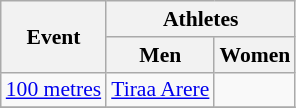<table class=wikitable style="font-size:90%">
<tr>
<th rowspan=2>Event</th>
<th colspan=2>Athletes</th>
</tr>
<tr>
<th>Men</th>
<th>Women</th>
</tr>
<tr>
<td><a href='#'>100 metres</a></td>
<td><a href='#'>Tiraa Arere</a></td>
<td></td>
</tr>
<tr>
</tr>
</table>
